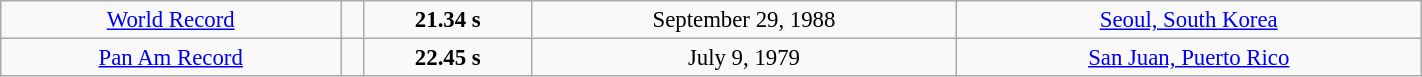<table class="wikitable" style=" text-align:center; font-size:95%;" width="75%">
<tr>
<td><a href='#'>World Record</a></td>
<td></td>
<td><strong>21.34 s </strong></td>
<td>September 29, 1988</td>
<td> <a href='#'>Seoul, South Korea</a></td>
</tr>
<tr>
<td><a href='#'>Pan Am Record</a></td>
<td></td>
<td><strong>22.45 s </strong></td>
<td>July 9, 1979</td>
<td> <a href='#'>San Juan, Puerto Rico</a></td>
</tr>
</table>
